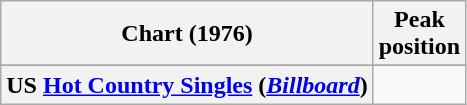<table class="wikitable sortable plainrowheaders">
<tr>
<th>Chart (1976)</th>
<th>Peak<br>position</th>
</tr>
<tr>
</tr>
<tr>
<th scope= "row">US <a href='#'>Hot Country Singles</a> (<em><a href='#'>Billboard</a></em>)</th>
<td></td>
</tr>
</table>
